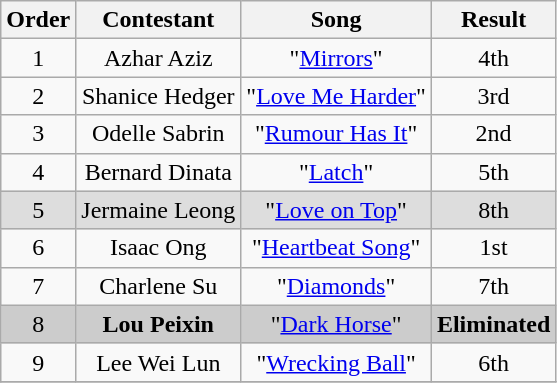<table class="wikitable plainrowheaders" style="text-align:center;">
<tr>
<th scope="col">Order</th>
<th scope="col">Contestant</th>
<th scope="col">Song</th>
<th scope="col">Result</th>
</tr>
<tr>
<td scope="row">1</td>
<td>Azhar Aziz</td>
<td>"<a href='#'>Mirrors</a>"</td>
<td>4th</td>
</tr>
<tr>
<td scope="row">2</td>
<td>Shanice Hedger</td>
<td>"<a href='#'>Love Me Harder</a>"</td>
<td>3rd</td>
</tr>
<tr>
<td scope="row">3</td>
<td>Odelle Sabrin</td>
<td>"<a href='#'>Rumour Has It</a>"</td>
<td>2nd</td>
</tr>
<tr>
<td scope="row">4</td>
<td>Bernard Dinata</td>
<td>"<a href='#'>Latch</a>"</td>
<td>5th</td>
</tr>
<tr style="background:#ddd;">
<td scope="row">5</td>
<td>Jermaine Leong</td>
<td>"<a href='#'>Love on Top</a>"</td>
<td>8th</td>
</tr>
<tr>
<td scope="row">6</td>
<td>Isaac Ong</td>
<td>"<a href='#'>Heartbeat Song</a>"</td>
<td>1st</td>
</tr>
<tr>
<td scope="row">7</td>
<td>Charlene Su</td>
<td>"<a href='#'>Diamonds</a>"</td>
<td>7th</td>
</tr>
<tr style="background:#ccc;">
<td scope="row">8</td>
<td><strong>Lou Peixin</strong></td>
<td>"<a href='#'>Dark Horse</a>"</td>
<td><strong>Eliminated</strong></td>
</tr>
<tr>
<td scope="row">9</td>
<td>Lee Wei Lun</td>
<td>"<a href='#'>Wrecking Ball</a>"</td>
<td>6th</td>
</tr>
<tr>
</tr>
</table>
